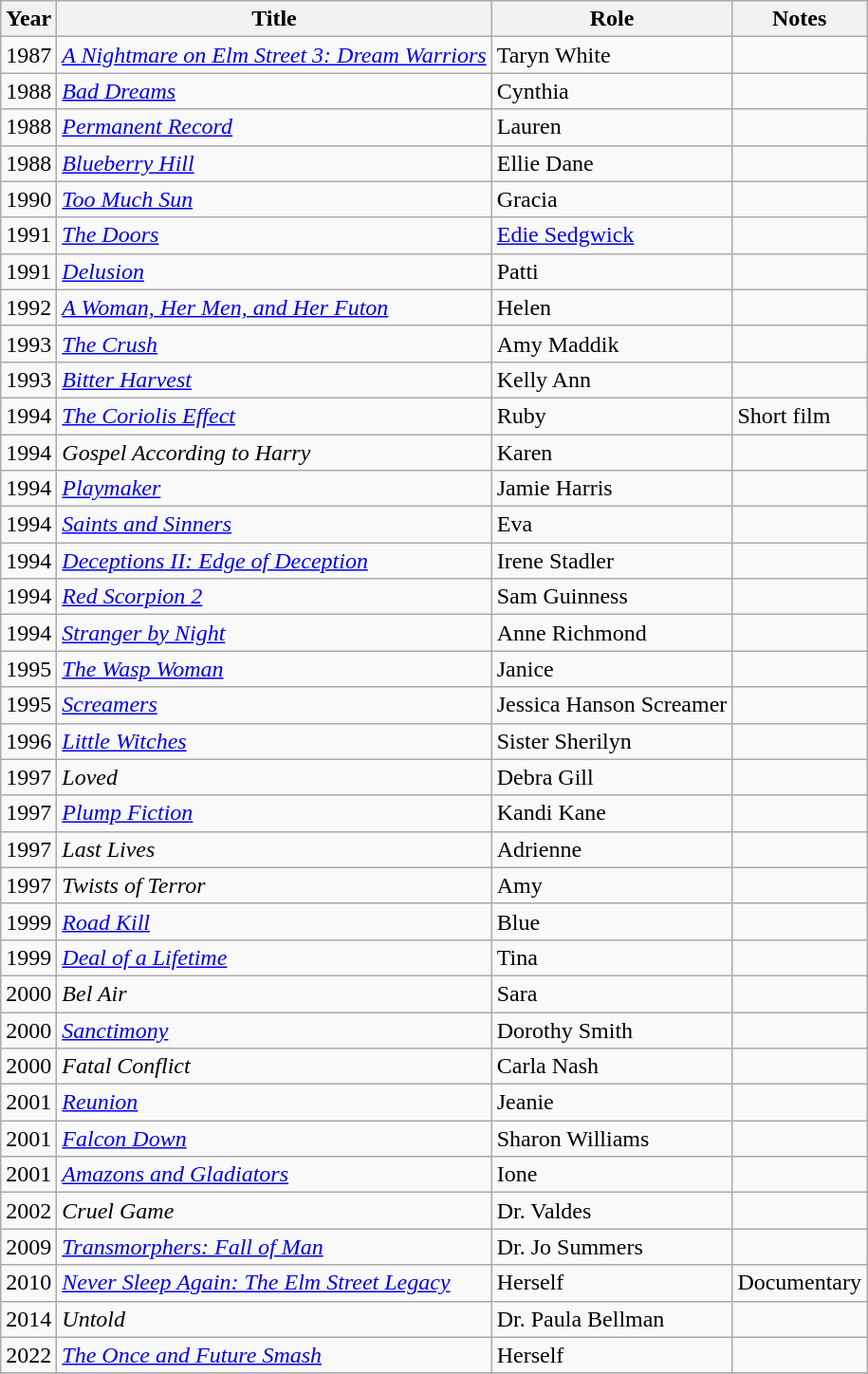<table class="wikitable sortable">
<tr>
<th>Year</th>
<th>Title</th>
<th>Role</th>
<th>Notes</th>
</tr>
<tr>
<td>1987</td>
<td><em><a href='#'>A Nightmare on Elm Street 3: Dream Warriors</a></em></td>
<td>Taryn White</td>
<td></td>
</tr>
<tr>
<td>1988</td>
<td><em><a href='#'>Bad Dreams</a></em></td>
<td>Cynthia</td>
<td></td>
</tr>
<tr>
<td>1988</td>
<td><em><a href='#'>Permanent Record</a></em></td>
<td>Lauren</td>
<td></td>
</tr>
<tr>
<td>1988</td>
<td><em><a href='#'>Blueberry Hill</a></em></td>
<td>Ellie Dane</td>
<td></td>
</tr>
<tr>
<td>1990</td>
<td><em><a href='#'>Too Much Sun</a></em></td>
<td>Gracia</td>
<td></td>
</tr>
<tr>
<td>1991</td>
<td><em><a href='#'>The Doors</a></em></td>
<td><a href='#'>Edie Sedgwick</a></td>
<td></td>
</tr>
<tr>
<td>1991</td>
<td><em><a href='#'>Delusion</a></em></td>
<td>Patti</td>
<td></td>
</tr>
<tr>
<td>1992</td>
<td><em><a href='#'>A Woman, Her Men, and Her Futon</a></em></td>
<td>Helen</td>
<td></td>
</tr>
<tr>
<td>1993</td>
<td><em><a href='#'>The Crush</a></em></td>
<td>Amy Maddik</td>
<td></td>
</tr>
<tr>
<td>1993</td>
<td><em><a href='#'>Bitter Harvest</a></em></td>
<td>Kelly Ann</td>
<td></td>
</tr>
<tr>
<td>1994</td>
<td><em><a href='#'>The Coriolis Effect</a></em></td>
<td>Ruby</td>
<td>Short film</td>
</tr>
<tr>
<td>1994</td>
<td><em>Gospel According to Harry</em></td>
<td>Karen</td>
<td></td>
</tr>
<tr>
<td>1994</td>
<td><em><a href='#'>Playmaker</a></em></td>
<td>Jamie Harris</td>
<td></td>
</tr>
<tr>
<td>1994</td>
<td><em><a href='#'>Saints and Sinners</a></em></td>
<td>Eva</td>
<td></td>
</tr>
<tr>
<td>1994</td>
<td><em><a href='#'>Deceptions II: Edge of Deception</a></em></td>
<td>Irene Stadler</td>
<td></td>
</tr>
<tr>
<td>1994</td>
<td><em><a href='#'>Red Scorpion 2</a></em></td>
<td>Sam Guinness</td>
<td></td>
</tr>
<tr>
<td>1994</td>
<td><em><a href='#'>Stranger by Night</a></em></td>
<td>Anne Richmond</td>
<td></td>
</tr>
<tr>
<td>1995</td>
<td><em><a href='#'>The Wasp Woman</a></em></td>
<td>Janice</td>
<td></td>
</tr>
<tr>
<td>1995</td>
<td><em><a href='#'>Screamers</a></em></td>
<td>Jessica Hanson Screamer</td>
<td></td>
</tr>
<tr>
<td>1996</td>
<td><em><a href='#'>Little Witches</a></em></td>
<td>Sister Sherilyn</td>
<td></td>
</tr>
<tr>
<td>1997</td>
<td><em>Loved</em></td>
<td>Debra Gill</td>
<td></td>
</tr>
<tr>
<td>1997</td>
<td><em><a href='#'>Plump Fiction</a></em></td>
<td>Kandi Kane</td>
<td></td>
</tr>
<tr>
<td>1997</td>
<td><em>Last Lives</em></td>
<td>Adrienne</td>
<td></td>
</tr>
<tr>
<td>1997</td>
<td><em>Twists of Terror</em></td>
<td>Amy</td>
<td></td>
</tr>
<tr>
<td>1999</td>
<td><em><a href='#'>Road Kill</a></em></td>
<td>Blue</td>
<td></td>
</tr>
<tr>
<td>1999</td>
<td><em><a href='#'>Deal of a Lifetime</a></em></td>
<td>Tina</td>
<td></td>
</tr>
<tr>
<td>2000</td>
<td><em>Bel Air</em></td>
<td>Sara</td>
<td></td>
</tr>
<tr>
<td>2000</td>
<td><em><a href='#'>Sanctimony</a></em></td>
<td>Dorothy Smith</td>
<td></td>
</tr>
<tr>
<td>2000</td>
<td><em>Fatal Conflict</em></td>
<td>Carla Nash</td>
<td></td>
</tr>
<tr>
<td>2001</td>
<td><em><a href='#'>Reunion</a></em></td>
<td>Jeanie</td>
<td></td>
</tr>
<tr>
<td>2001</td>
<td><em><a href='#'>Falcon Down</a></em></td>
<td>Sharon Williams</td>
<td></td>
</tr>
<tr>
<td>2001</td>
<td><em><a href='#'>Amazons and Gladiators</a></em></td>
<td>Ione</td>
<td></td>
</tr>
<tr>
<td>2002</td>
<td><em>Cruel Game</em></td>
<td>Dr. Valdes</td>
<td></td>
</tr>
<tr>
<td>2009</td>
<td><em><a href='#'>Transmorphers: Fall of Man</a></em></td>
<td>Dr. Jo Summers</td>
<td></td>
</tr>
<tr>
<td>2010</td>
<td><em><a href='#'>Never Sleep Again: The Elm Street Legacy</a></em></td>
<td>Herself</td>
<td>Documentary</td>
</tr>
<tr>
<td>2014</td>
<td><em>Untold</em></td>
<td>Dr. Paula Bellman</td>
<td></td>
</tr>
<tr>
<td>2022</td>
<td><em><a href='#'>The Once and Future Smash</a></em></td>
<td>Herself</td>
<td></td>
</tr>
<tr>
</tr>
</table>
